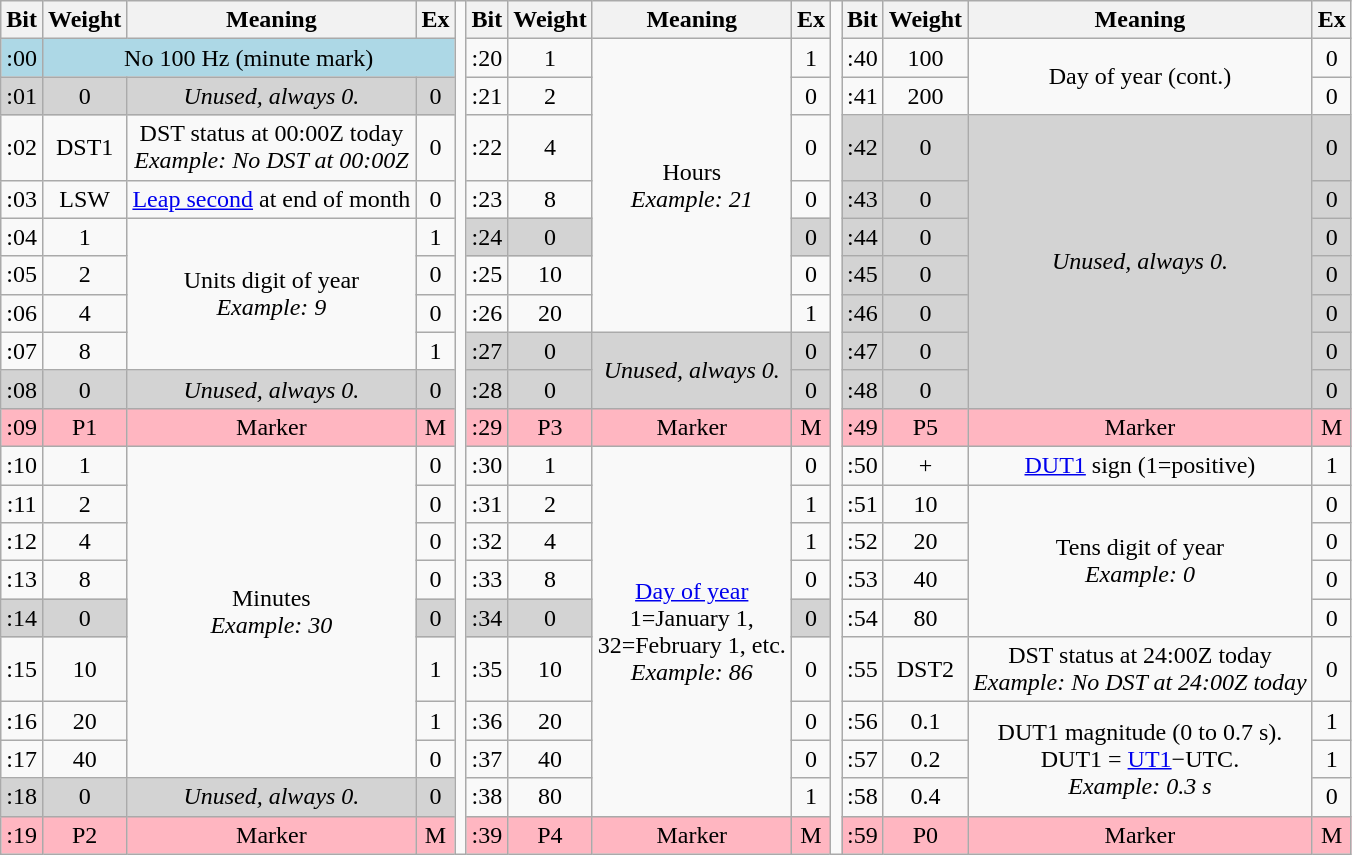<table class=wikitable style="text-align:center;">
<tr>
<th>Bit</th>
<th>Weight</th>
<th>Meaning</th>
<th>Ex</th>
<td rowspan=21></td>
<th>Bit</th>
<th>Weight</th>
<th>Meaning</th>
<th>Ex</th>
<td rowspan=21></td>
<th>Bit</th>
<th>Weight</th>
<th>Meaning</th>
<th>Ex</th>
</tr>
<tr>
<td bgcolor=lightblue>:00</td>
<td bgcolor=lightblue colspan=3>No 100 Hz (minute mark)</td>
<td>:20</td>
<td>1</td>
<td rowspan=7>Hours <br><em>Example: 21</em></td>
<td>1</td>
<td>:40</td>
<td>100</td>
<td rowspan=2>Day of year (cont.)</td>
<td>0</td>
</tr>
<tr>
<td bgcolor=lightgrey>:01</td>
<td bgcolor=lightgrey>0</td>
<td bgcolor=lightgrey><em>Unused, always 0.</em></td>
<td bgcolor=lightgrey>0</td>
<td>:21</td>
<td>2</td>
<td>0</td>
<td>:41</td>
<td>200</td>
<td>0</td>
</tr>
<tr>
<td>:02</td>
<td>DST1</td>
<td>DST status at 00:00Z today<br><em>Example: No DST at 00:00Z</em></td>
<td>0</td>
<td>:22</td>
<td>4</td>
<td>0</td>
<td bgcolor=lightgrey>:42</td>
<td bgcolor=lightgrey>0</td>
<td rowspan=7 bgcolor=lightgrey><em>Unused, always 0.</em></td>
<td bgcolor=lightgrey>0</td>
</tr>
<tr>
<td>:03</td>
<td>LSW</td>
<td><a href='#'>Leap second</a> at end of month</td>
<td>0</td>
<td>:23</td>
<td>8</td>
<td>0</td>
<td bgcolor=lightgrey>:43</td>
<td bgcolor=lightgrey>0</td>
<td bgcolor=lightgrey>0</td>
</tr>
<tr>
<td>:04</td>
<td>1</td>
<td rowspan=4>Units digit of year <br><em>Example: 9</em></td>
<td>1</td>
<td bgcolor=lightgrey>:24</td>
<td bgcolor=lightgrey>0</td>
<td bgcolor=lightgrey>0</td>
<td bgcolor=lightgrey>:44</td>
<td bgcolor=lightgrey>0</td>
<td bgcolor=lightgrey>0</td>
</tr>
<tr>
<td>:05</td>
<td>2</td>
<td>0</td>
<td>:25</td>
<td>10</td>
<td>0</td>
<td bgcolor=lightgrey>:45</td>
<td bgcolor=lightgrey>0</td>
<td bgcolor=lightgrey>0</td>
</tr>
<tr>
<td>:06</td>
<td>4</td>
<td>0</td>
<td>:26</td>
<td>20</td>
<td>1</td>
<td bgcolor=lightgrey>:46</td>
<td bgcolor=lightgrey>0</td>
<td bgcolor=lightgrey>0</td>
</tr>
<tr>
<td>:07</td>
<td>8</td>
<td>1</td>
<td bgcolor=lightgrey>:27</td>
<td bgcolor=lightgrey>0</td>
<td rowspan=2 bgcolor=lightgrey><em>Unused, always 0.</em></td>
<td bgcolor=lightgrey>0</td>
<td bgcolor=lightgrey>:47</td>
<td bgcolor=lightgrey>0</td>
<td bgcolor=lightgrey>0</td>
</tr>
<tr>
<td bgcolor=lightgrey>:08</td>
<td bgcolor=lightgrey>0</td>
<td bgcolor=lightgrey><em>Unused, always 0.</em></td>
<td bgcolor=lightgrey>0</td>
<td bgcolor=lightgrey>:28</td>
<td bgcolor=lightgrey>0</td>
<td bgcolor=lightgrey>0</td>
<td bgcolor=lightgrey>:48</td>
<td bgcolor=lightgrey>0</td>
<td bgcolor=lightgrey>0</td>
</tr>
<tr bgcolor=lightpink>
<td>:09</td>
<td>P1</td>
<td>Marker</td>
<td>M</td>
<td>:29</td>
<td>P3</td>
<td>Marker</td>
<td>M</td>
<td>:49</td>
<td>P5</td>
<td>Marker</td>
<td>M</td>
</tr>
<tr>
<td>:10</td>
<td>1</td>
<td rowspan=8>Minutes <br><em>Example: 30</em></td>
<td>0</td>
<td>:30</td>
<td>1</td>
<td rowspan=9><a href='#'>Day of year</a><br>1=January 1,<br>32=February 1, etc.<br><em>Example: 86</em></td>
<td>0</td>
<td>:50</td>
<td>+</td>
<td><a href='#'>DUT1</a> sign (1=positive)</td>
<td>1</td>
</tr>
<tr>
<td>:11</td>
<td>2</td>
<td>0</td>
<td>:31</td>
<td>2</td>
<td>1</td>
<td>:51</td>
<td>10</td>
<td rowspan=4>Tens digit of year<br><em>Example: 0</em></td>
<td>0</td>
</tr>
<tr>
<td>:12</td>
<td>4</td>
<td>0</td>
<td>:32</td>
<td>4</td>
<td>1</td>
<td>:52</td>
<td>20</td>
<td>0</td>
</tr>
<tr>
<td>:13</td>
<td>8</td>
<td>0</td>
<td>:33</td>
<td>8</td>
<td>0</td>
<td>:53</td>
<td>40</td>
<td>0</td>
</tr>
<tr>
<td bgcolor=lightgrey>:14</td>
<td bgcolor=lightgrey>0</td>
<td bgcolor=lightgrey>0</td>
<td bgcolor=lightgrey>:34</td>
<td bgcolor=lightgrey>0</td>
<td bgcolor=lightgrey>0</td>
<td>:54</td>
<td>80</td>
<td>0</td>
</tr>
<tr>
<td>:15</td>
<td>10</td>
<td>1</td>
<td>:35</td>
<td>10</td>
<td>0</td>
<td>:55</td>
<td>DST2</td>
<td>DST status at 24:00Z today<br><em>Example: No DST at 24:00Z today</em></td>
<td>0</td>
</tr>
<tr>
<td>:16</td>
<td>20</td>
<td>1</td>
<td>:36</td>
<td>20</td>
<td>0</td>
<td>:56</td>
<td>0.1</td>
<td rowspan=3>DUT1 magnitude (0 to 0.7 s).<br>DUT1 = <a href='#'>UT1</a>−UTC.<br><em>Example: 0.3 s</em></td>
<td>1</td>
</tr>
<tr>
<td>:17</td>
<td>40</td>
<td>0</td>
<td>:37</td>
<td>40</td>
<td>0</td>
<td>:57</td>
<td>0.2</td>
<td>1</td>
</tr>
<tr>
<td bgcolor=lightgrey>:18</td>
<td bgcolor=lightgrey>0</td>
<td bgcolor=lightgrey><em>Unused, always 0.</em></td>
<td bgcolor=lightgrey>0</td>
<td>:38</td>
<td>80</td>
<td>1</td>
<td>:58</td>
<td>0.4</td>
<td>0</td>
</tr>
<tr bgcolor=lightpink>
<td>:19</td>
<td>P2</td>
<td>Marker</td>
<td>M</td>
<td>:39</td>
<td>P4</td>
<td>Marker</td>
<td>M</td>
<td>:59</td>
<td>P0</td>
<td>Marker</td>
<td>M</td>
</tr>
</table>
